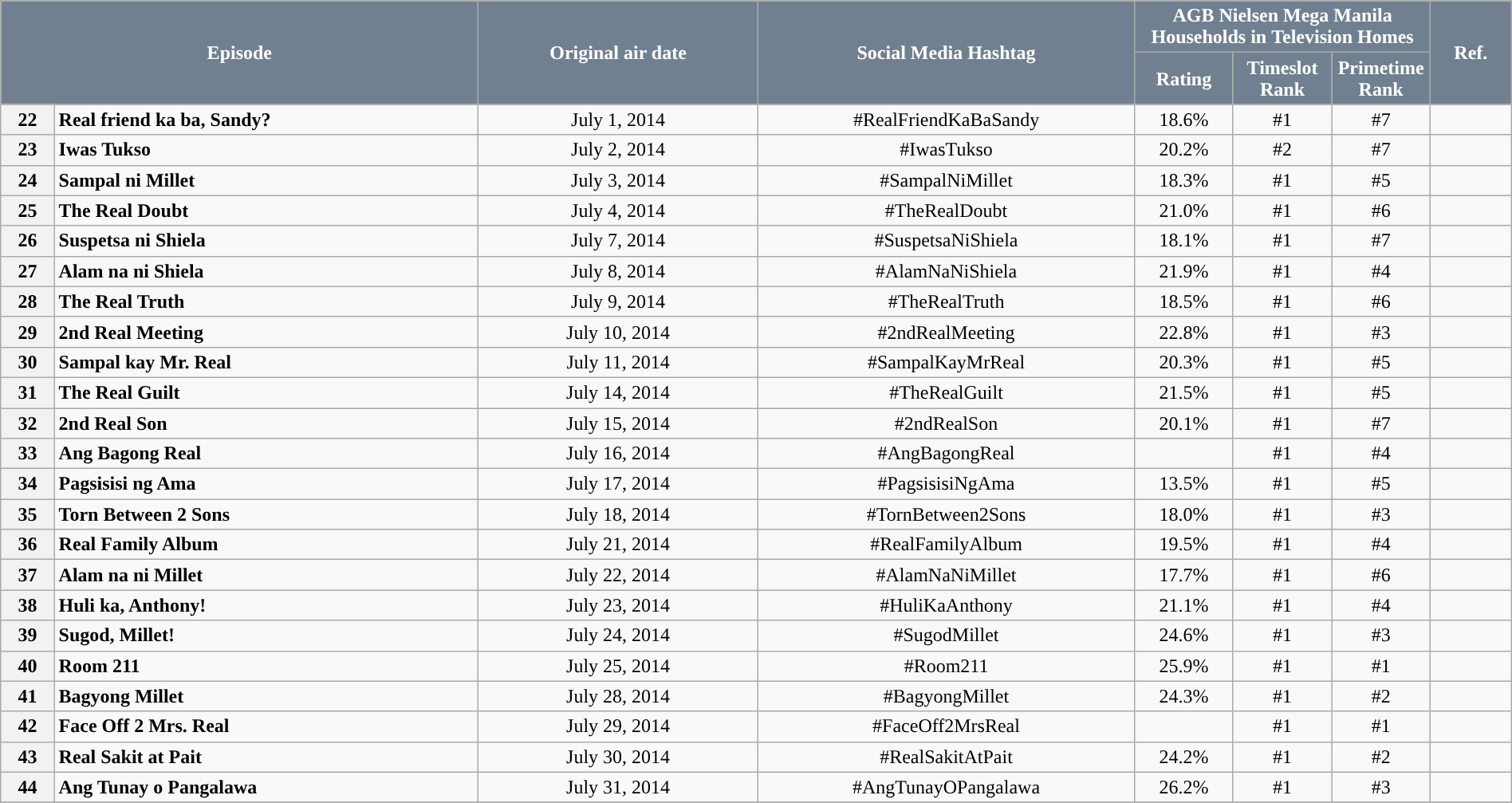<table class="wikitable" style="text-align:center; font-size:100%; line-height:18px;"  width="100%">
<tr>
<th colspan="2" rowspan="2" style="background-color:#708090; color:#ffffff;">Episode</th>
<th style="background:#708090; color:white" rowspan="2">Original air date</th>
<th style="background:#708090; color:white" rowspan="2">Social Media Hashtag</th>
<th style="background-color:#708090; color:#ffffff;" colspan="3">AGB Nielsen Mega Manila Households in Television Homes</th>
<th rowspan="2" style="background:#708090; color:white">Ref.</th>
</tr>
<tr style="text-align: center style=">
<th style="background-color:#708090; width:75px; color:#ffffff;">Rating</th>
<th style="background-color:#708090; width:75px; color:#ffffff;">Timeslot Rank</th>
<th style="background-color:#708090; width:75px; color:#ffffff;">Primetime Rank</th>
</tr>
<tr>
<th>22</th>
<td style="text-align: left;"><strong>Real friend ka ba, Sandy?</strong></td>
<td>July 1, 2014</td>
<td>#RealFriendKaBaSandy</td>
<td>18.6%</td>
<td>#1</td>
<td>#7</td>
<td></td>
</tr>
<tr>
<th>23</th>
<td style="text-align: left;"><strong>Iwas Tukso</strong></td>
<td>July 2, 2014</td>
<td>#IwasTukso</td>
<td>20.2%</td>
<td>#2</td>
<td>#7</td>
<td></td>
</tr>
<tr>
<th>24</th>
<td style="text-align: left;"><strong>Sampal ni Millet</strong></td>
<td>July 3, 2014</td>
<td>#SampalNiMillet</td>
<td>18.3%</td>
<td>#1</td>
<td>#5</td>
<td></td>
</tr>
<tr>
<th>25</th>
<td style="text-align: left;"><strong>The Real Doubt</strong></td>
<td>July 4, 2014</td>
<td>#TheRealDoubt</td>
<td>21.0%</td>
<td>#1</td>
<td>#6</td>
<td></td>
</tr>
<tr>
<th>26</th>
<td style="text-align: left;"><strong>Suspetsa ni Shiela</strong></td>
<td>July 7, 2014</td>
<td>#SuspetsaNiShiela</td>
<td>18.1%</td>
<td>#1</td>
<td>#7</td>
<td></td>
</tr>
<tr>
<th>27</th>
<td style="text-align: left;"><strong>Alam na ni Shiela</strong></td>
<td>July 8, 2014</td>
<td>#AlamNaNiShiela</td>
<td>21.9%</td>
<td>#1</td>
<td>#4</td>
<td></td>
</tr>
<tr>
<th>28</th>
<td style="text-align: left;"><strong>The Real Truth</strong></td>
<td>July 9, 2014</td>
<td>#TheRealTruth</td>
<td>18.5%</td>
<td>#1</td>
<td>#6</td>
<td></td>
</tr>
<tr>
<th>29</th>
<td style="text-align: left;"><strong>2nd Real Meeting</strong></td>
<td>July 10, 2014</td>
<td>#2ndRealMeeting</td>
<td>22.8%</td>
<td>#1</td>
<td>#3</td>
<td></td>
</tr>
<tr>
<th>30</th>
<td style="text-align: left;"><strong>Sampal kay Mr. Real</strong></td>
<td>July 11, 2014</td>
<td>#SampalKayMrReal</td>
<td>20.3%</td>
<td>#1</td>
<td>#5</td>
<td></td>
</tr>
<tr>
<th>31</th>
<td style="text-align: left;"><strong>The Real Guilt</strong></td>
<td>July 14, 2014</td>
<td>#TheRealGuilt</td>
<td>21.5%</td>
<td>#1</td>
<td>#5</td>
<td></td>
</tr>
<tr>
<th>32</th>
<td style="text-align: left;"><strong>2nd Real Son</strong></td>
<td>July 15, 2014</td>
<td>#2ndRealSon</td>
<td>20.1%</td>
<td>#1</td>
<td>#7</td>
<td></td>
</tr>
<tr>
<th>33</th>
<td style="text-align: left;"><strong>Ang Bagong Real</strong></td>
<td>July 16, 2014</td>
<td>#AngBagongReal</td>
<td></td>
<td>#1</td>
<td>#4</td>
<td></td>
</tr>
<tr>
<th>34</th>
<td style="text-align: left;"><strong>Pagsisisi ng Ama</strong></td>
<td>July 17, 2014</td>
<td>#PagsisisiNgAma</td>
<td>13.5%</td>
<td>#1</td>
<td>#5</td>
<td></td>
</tr>
<tr>
<th>35</th>
<td style="text-align: left;"><strong>Torn Between 2 Sons</strong></td>
<td>July 18, 2014</td>
<td>#TornBetween2Sons</td>
<td>18.0%</td>
<td>#1</td>
<td>#3</td>
<td></td>
</tr>
<tr>
<th>36</th>
<td style="text-align: left;"><strong>Real Family Album</strong></td>
<td>July 21, 2014</td>
<td>#RealFamilyAlbum</td>
<td>19.5%</td>
<td>#1</td>
<td>#4</td>
<td></td>
</tr>
<tr>
<th>37</th>
<td style="text-align: left;"><strong>Alam na ni Millet</strong></td>
<td>July 22, 2014</td>
<td>#AlamNaNiMillet</td>
<td>17.7%</td>
<td>#1</td>
<td>#6</td>
<td></td>
</tr>
<tr>
<th>38</th>
<td style="text-align: left;"><strong>Huli ka, Anthony!</strong></td>
<td>July 23, 2014</td>
<td>#HuliKaAnthony</td>
<td>21.1%</td>
<td>#1</td>
<td>#4</td>
<td></td>
</tr>
<tr>
<th>39</th>
<td style="text-align: left;"><strong>Sugod, Millet!</strong></td>
<td>July 24, 2014</td>
<td>#SugodMillet</td>
<td>24.6%</td>
<td>#1</td>
<td>#3</td>
<td></td>
</tr>
<tr>
<th>40</th>
<td style="text-align: left;"><strong>Room 211</strong></td>
<td>July 25, 2014</td>
<td>#Room211</td>
<td>25.9%</td>
<td>#1</td>
<td>#1</td>
<td></td>
</tr>
<tr>
<th>41</th>
<td style="text-align: left;"><strong>Bagyong Millet</strong></td>
<td>July 28, 2014</td>
<td>#BagyongMillet</td>
<td>24.3%</td>
<td>#1</td>
<td>#2</td>
<td></td>
</tr>
<tr>
<th>42</th>
<td style="text-align: left;"><strong>Face Off 2 Mrs. Real</strong></td>
<td>July 29, 2014</td>
<td>#FaceOff2MrsReal</td>
<td></td>
<td>#1</td>
<td>#1</td>
<td></td>
</tr>
<tr>
<th>43</th>
<td style="text-align: left;"><strong>Real Sakit at Pait</strong></td>
<td>July 30, 2014</td>
<td>#RealSakitAtPait</td>
<td>24.2%</td>
<td>#1</td>
<td>#2</td>
<td></td>
</tr>
<tr>
<th>44</th>
<td style="text-align: left;"><strong>Ang Tunay o Pangalawa</strong></td>
<td>July 31, 2014</td>
<td>#AngTunayOPangalawa</td>
<td>26.2%</td>
<td>#1</td>
<td>#3</td>
<td></td>
</tr>
<tr>
</tr>
</table>
